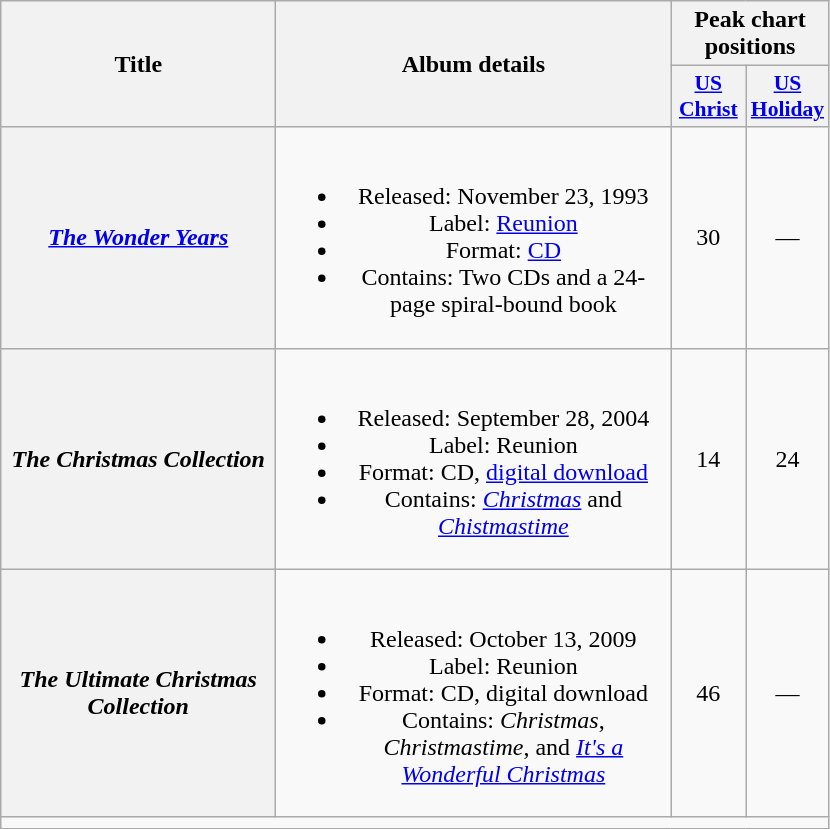<table class="wikitable plainrowheaders" style="text-align:center;">
<tr>
<th scope="col" rowspan="2" style="width:11em;">Title</th>
<th scope="col" rowspan="2" style="width:16em;">Album details</th>
<th scope="col" colspan="2">Peak chart positions</th>
</tr>
<tr>
<th style="width:3em; font-size:90%"><a href='#'>US<br>Christ</a><br></th>
<th style="width:3em; font-size:90%"><a href='#'>US<br>Holiday</a><br></th>
</tr>
<tr>
<th scope="row"><em><a href='#'>The Wonder Years</a></em></th>
<td><br><ul><li>Released: November 23, 1993</li><li>Label: <a href='#'>Reunion</a></li><li>Format: <a href='#'>CD</a></li><li>Contains: Two CDs and a 24-page spiral-bound book</li></ul></td>
<td>30</td>
<td>—</td>
</tr>
<tr>
<th scope="row"><em>The Christmas Collection</em></th>
<td><br><ul><li>Released: September 28, 2004</li><li>Label: Reunion</li><li>Format: CD, <a href='#'>digital download</a></li><li>Contains: <em><a href='#'>Christmas</a></em> and <em><a href='#'>Chistmastime</a></em></li></ul></td>
<td>14</td>
<td>24</td>
</tr>
<tr>
<th scope="row"><em>The Ultimate Christmas Collection</em></th>
<td><br><ul><li>Released: October 13, 2009</li><li>Label: Reunion</li><li>Format: CD, digital download</li><li>Contains: <em>Christmas</em>, <em>Christmastime</em>, and <em><a href='#'>It's a Wonderful Christmas</a></em></li></ul></td>
<td>46</td>
<td>—</td>
</tr>
<tr>
<td style="text-align:center;" colspan="10"></td>
</tr>
</table>
